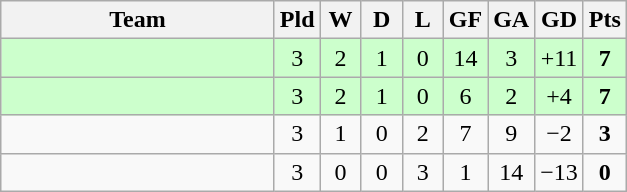<table class="wikitable" style="text-align: center;">
<tr>
<th width=175>Team</th>
<th width=20>Pld</th>
<th width=20>W</th>
<th width=20>D</th>
<th width=20>L</th>
<th width=20>GF</th>
<th width=20>GA</th>
<th width=20>GD</th>
<th width=20>Pts</th>
</tr>
<tr bgcolor=#ccffcc>
<td style="text-align:left;"></td>
<td>3</td>
<td>2</td>
<td>1</td>
<td>0</td>
<td>14</td>
<td>3</td>
<td>+11</td>
<td><strong>7</strong></td>
</tr>
<tr bgcolor=#ccffcc>
<td style="text-align:left;"></td>
<td>3</td>
<td>2</td>
<td>1</td>
<td>0</td>
<td>6</td>
<td>2</td>
<td>+4</td>
<td><strong>7</strong></td>
</tr>
<tr>
<td style="text-align:left;"></td>
<td>3</td>
<td>1</td>
<td>0</td>
<td>2</td>
<td>7</td>
<td>9</td>
<td>−2</td>
<td><strong>3</strong></td>
</tr>
<tr>
<td style="text-align:left;"></td>
<td>3</td>
<td>0</td>
<td>0</td>
<td>3</td>
<td>1</td>
<td>14</td>
<td>−13</td>
<td><strong>0</strong></td>
</tr>
</table>
